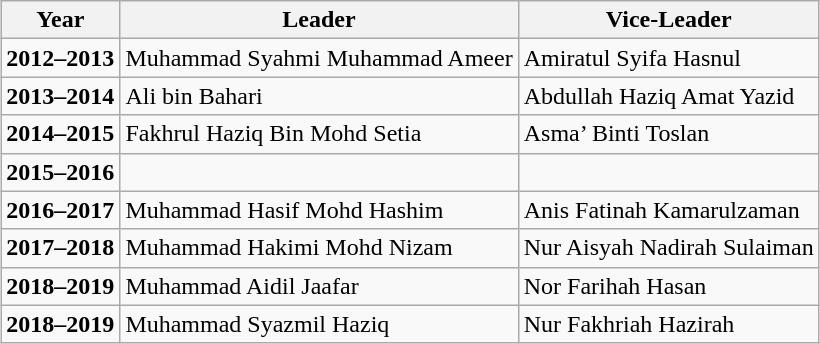<table class="wikitable" style="margin-left: auto; margin-right: auto; border: none">
<tr>
<th>Year</th>
<th>Leader</th>
<th>Vice-Leader</th>
</tr>
<tr>
<td><strong>2012–2013</strong></td>
<td>Muhammad Syahmi Muhammad Ameer</td>
<td>Amiratul Syifa Hasnul</td>
</tr>
<tr>
<td><strong>2013–2014</strong></td>
<td>Ali bin Bahari</td>
<td>Abdullah Haziq Amat Yazid</td>
</tr>
<tr>
<td><strong>2014–2015</strong></td>
<td>Fakhrul Haziq Bin Mohd Setia</td>
<td>Asma’ Binti Toslan</td>
</tr>
<tr>
<td><strong>2015–2016</strong></td>
<td></td>
<td></td>
</tr>
<tr>
<td><strong>2016–2017</strong></td>
<td>Muhammad Hasif Mohd Hashim</td>
<td>Anis Fatinah Kamarulzaman</td>
</tr>
<tr>
<td><strong>2017–2018</strong></td>
<td>Muhammad Hakimi Mohd Nizam</td>
<td>Nur Aisyah Nadirah Sulaiman</td>
</tr>
<tr>
<td><strong>2018–2019</strong></td>
<td>Muhammad Aidil Jaafar</td>
<td>Nor Farihah Hasan</td>
</tr>
<tr>
<td><strong>2018–2019</strong></td>
<td>Muhammad Syazmil Haziq</td>
<td>Nur Fakhriah Hazirah</td>
</tr>
</table>
